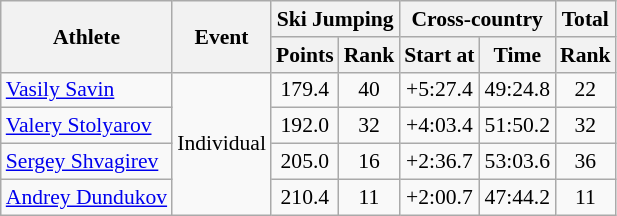<table class="wikitable" style="font-size:90%">
<tr>
<th rowspan="2">Athlete</th>
<th rowspan="2">Event</th>
<th colspan="2">Ski Jumping</th>
<th colspan="2">Cross-country</th>
<th colspan="2">Total</th>
</tr>
<tr>
<th>Points</th>
<th>Rank</th>
<th>Start at</th>
<th>Time</th>
<th>Rank</th>
</tr>
<tr>
<td> <a href='#'>Vasily Savin</a></td>
<td rowspan="4">Individual</td>
<td align="center">179.4</td>
<td align="center">40</td>
<td align="center">+5:27.4</td>
<td align="center">49:24.8</td>
<td align="center">22</td>
</tr>
<tr>
<td> <a href='#'>Valery Stolyarov</a></td>
<td align="center">192.0</td>
<td align="center">32</td>
<td align="center">+4:03.4</td>
<td align="center">51:50.2</td>
<td align="center">32</td>
</tr>
<tr>
<td> <a href='#'>Sergey Shvagirev</a></td>
<td align="center">205.0</td>
<td align="center">16</td>
<td align="center">+2:36.7</td>
<td align="center">53:03.6</td>
<td align="center">36</td>
</tr>
<tr>
<td> <a href='#'>Andrey Dundukov</a></td>
<td align="center">210.4</td>
<td align="center">11</td>
<td align="center">+2:00.7</td>
<td align="center">47:44.2</td>
<td align="center">11</td>
</tr>
</table>
